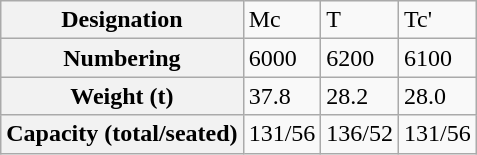<table class="wikitable">
<tr>
<th>Designation</th>
<td>Mc</td>
<td>T</td>
<td>Tc'</td>
</tr>
<tr>
<th>Numbering</th>
<td>6000</td>
<td>6200</td>
<td>6100</td>
</tr>
<tr>
<th>Weight (t)</th>
<td>37.8</td>
<td>28.2</td>
<td>28.0</td>
</tr>
<tr>
<th>Capacity (total/seated)</th>
<td>131/56</td>
<td>136/52</td>
<td>131/56</td>
</tr>
</table>
